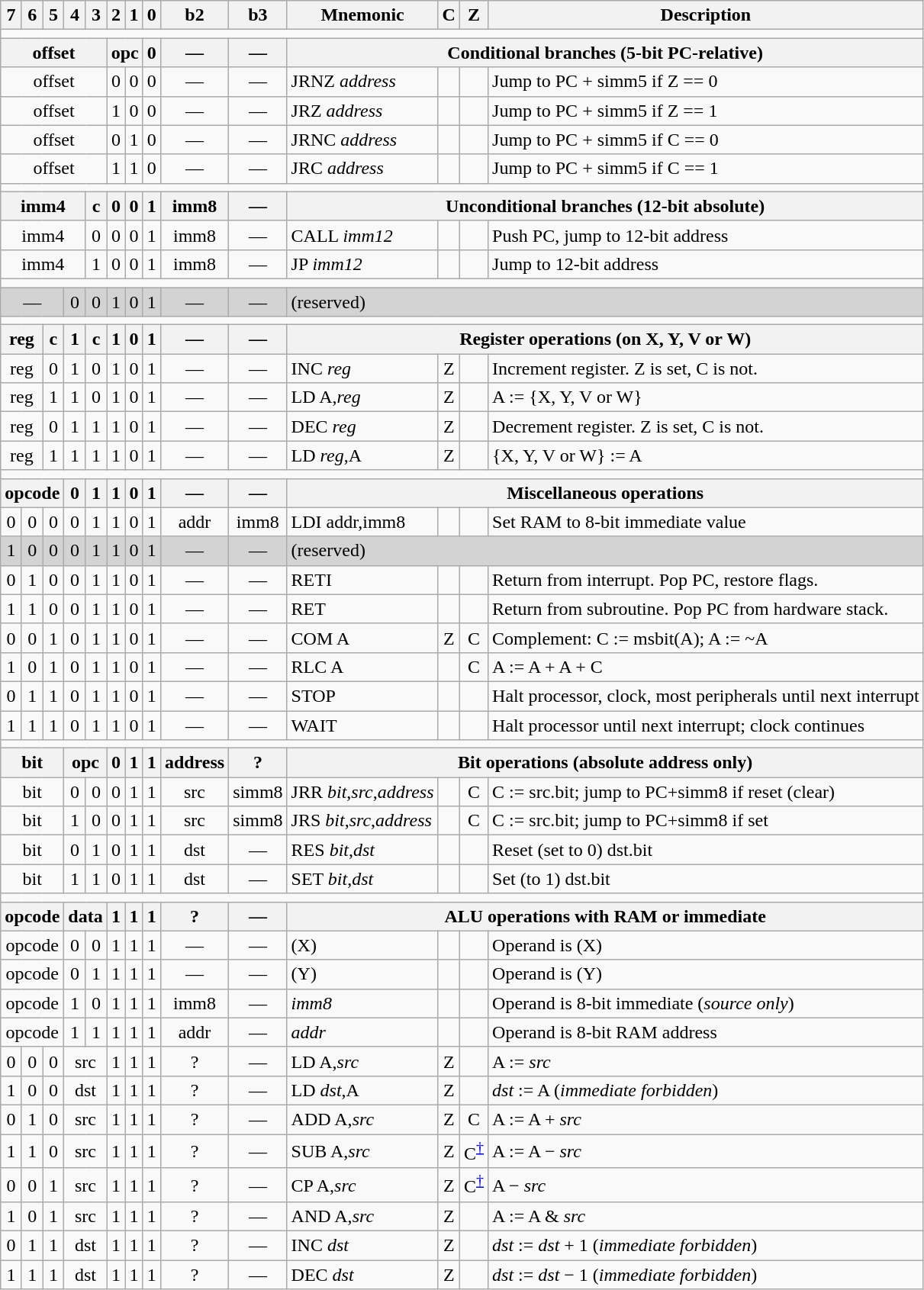<table class="wikitable" style="text-align:center">
<tr>
<th>7</th>
<th>6</th>
<th>5</th>
<th>4</th>
<th>3</th>
<th>2</th>
<th>1</th>
<th>0</th>
<th>b2</th>
<th>b3</th>
<th>Mnemonic</th>
<th>C</th>
<th>Z</th>
<th>Description</th>
</tr>
<tr>
<td colspan=14></td>
</tr>
<tr>
<th colspan=5>offset</th>
<th colspan=2>opc</th>
<th>0</th>
<th>—</th>
<th>—</th>
<th colspan=4>Conditional branches (5-bit PC-relative)</th>
</tr>
<tr>
<td colspan=5>offset</td>
<td>0</td>
<td>0</td>
<td>0</td>
<td>—</td>
<td>—</td>
<td align=left>JRNZ <em>address</em></td>
<td></td>
<td></td>
<td align=left>Jump to PC + simm5 if Z == 0</td>
</tr>
<tr>
<td colspan=5>offset</td>
<td>1</td>
<td>0</td>
<td>0</td>
<td>—</td>
<td>—</td>
<td align=left>JRZ <em>address</em></td>
<td></td>
<td></td>
<td align=left>Jump to PC + simm5 if Z == 1</td>
</tr>
<tr>
<td colspan=5>offset</td>
<td>0</td>
<td>1</td>
<td>0</td>
<td>—</td>
<td>—</td>
<td align=left>JRNC <em>address</em></td>
<td></td>
<td></td>
<td align=left>Jump to PC + simm5 if C == 0</td>
</tr>
<tr>
<td colspan=5>offset</td>
<td>1</td>
<td>1</td>
<td>0</td>
<td>—</td>
<td>—</td>
<td align=left>JRC <em>address</em></td>
<td></td>
<td></td>
<td align=left>Jump to PC + simm5 if C == 1</td>
</tr>
<tr>
<td colspan=14></td>
</tr>
<tr>
<th colspan=4>imm4</th>
<th>c</th>
<th>0</th>
<th>0</th>
<th>1</th>
<th>imm8</th>
<th>—</th>
<th colspan=4>Unconditional branches (12-bit absolute)</th>
</tr>
<tr>
<td colspan=4>imm4</td>
<td>0</td>
<td>0</td>
<td>0</td>
<td>1</td>
<td>imm8</td>
<td>—</td>
<td align=left>CALL <em>imm12</em></td>
<td></td>
<td></td>
<td align=left>Push PC, jump to 12-bit address</td>
</tr>
<tr>
<td colspan=4>imm4</td>
<td>1</td>
<td>0</td>
<td>0</td>
<td>1</td>
<td>imm8</td>
<td>—</td>
<td align=left>JP <em>imm12</em></td>
<td></td>
<td></td>
<td align=left>Jump to 12-bit address</td>
</tr>
<tr>
<td colspan=14></td>
</tr>
<tr style="background:lightgrey;">
<td colspan=3>—</td>
<td>0</td>
<td>0</td>
<td>1</td>
<td>0</td>
<td>1</td>
<td>—</td>
<td>—</td>
<td colspan=4 align=left>(reserved)</td>
</tr>
<tr>
<td colspan=14></td>
</tr>
<tr>
<th colspan=2>reg</th>
<th>c</th>
<th>1</th>
<th>c</th>
<th>1</th>
<th>0</th>
<th>1</th>
<th>—</th>
<th>—</th>
<th colspan=4>Register operations (on X, Y, V or W)</th>
</tr>
<tr>
<td colspan=2>reg</td>
<td>0</td>
<td>1</td>
<td>0</td>
<td>1</td>
<td>0</td>
<td>1</td>
<td>—</td>
<td>—</td>
<td align=left>INC <em>reg</em></td>
<td>Z</td>
<td></td>
<td align=left>Increment register.  Z is set, C is not.</td>
</tr>
<tr>
<td colspan=2>reg</td>
<td>1</td>
<td>1</td>
<td>0</td>
<td>1</td>
<td>0</td>
<td>1</td>
<td>—</td>
<td>—</td>
<td align=left>LD A,<em>reg</em></td>
<td>Z</td>
<td></td>
<td align=left>A := {X, Y, V or W}</td>
</tr>
<tr>
<td colspan=2>reg</td>
<td>0</td>
<td>1</td>
<td>1</td>
<td>1</td>
<td>0</td>
<td>1</td>
<td>—</td>
<td>—</td>
<td align=left>DEC <em>reg</em></td>
<td>Z</td>
<td></td>
<td align=left>Decrement register.  Z is set, C is not.</td>
</tr>
<tr>
<td colspan=2>reg</td>
<td>1</td>
<td>1</td>
<td>1</td>
<td>1</td>
<td>0</td>
<td>1</td>
<td>—</td>
<td>—</td>
<td align=left>LD <em>reg</em>,A</td>
<td>Z</td>
<td></td>
<td align=left>{X, Y, V or W} := A</td>
</tr>
<tr>
<td colspan=14></td>
</tr>
<tr>
<th colspan=3>opcode</th>
<th>0</th>
<th>1</th>
<th>1</th>
<th>0</th>
<th>1</th>
<th>—</th>
<th>—</th>
<th colspan=4>Miscellaneous operations</th>
</tr>
<tr>
<td>0</td>
<td>0</td>
<td>0</td>
<td>0</td>
<td>1</td>
<td>1</td>
<td>0</td>
<td>1</td>
<td>addr</td>
<td>imm8</td>
<td align=left>LDI addr,imm8</td>
<td></td>
<td></td>
<td align=left>Set RAM to 8-bit immediate value</td>
</tr>
<tr style="background:lightgrey;">
<td>1</td>
<td>0</td>
<td>0</td>
<td>0</td>
<td>1</td>
<td>1</td>
<td>0</td>
<td>1</td>
<td>—</td>
<td>—</td>
<td colspan=4 align=left>(reserved)</td>
</tr>
<tr>
<td>0</td>
<td>1</td>
<td>0</td>
<td>0</td>
<td>1</td>
<td>1</td>
<td>0</td>
<td>1</td>
<td>—</td>
<td>—</td>
<td align=left>RETI</td>
<td></td>
<td></td>
<td align=left>Return from interrupt.  Pop PC, restore flags.</td>
</tr>
<tr>
<td>1</td>
<td>1</td>
<td>0</td>
<td>0</td>
<td>1</td>
<td>1</td>
<td>0</td>
<td>1</td>
<td>—</td>
<td>—</td>
<td align=left>RET</td>
<td></td>
<td></td>
<td align=left>Return from subroutine.  Pop PC from hardware stack.</td>
</tr>
<tr>
<td>0</td>
<td>0</td>
<td>1</td>
<td>0</td>
<td>1</td>
<td>1</td>
<td>0</td>
<td>1</td>
<td>—</td>
<td>—</td>
<td align=left>COM A</td>
<td>Z</td>
<td>C</td>
<td align=left>Complement: C := msbit(A); A := ~A</td>
</tr>
<tr>
<td>1</td>
<td>0</td>
<td>1</td>
<td>0</td>
<td>1</td>
<td>1</td>
<td>0</td>
<td>1</td>
<td>—</td>
<td>—</td>
<td align=left>RLC A</td>
<td></td>
<td>C</td>
<td align=left>A := A + A + C</td>
</tr>
<tr>
<td>0</td>
<td>1</td>
<td>1</td>
<td>0</td>
<td>1</td>
<td>1</td>
<td>0</td>
<td>1</td>
<td>—</td>
<td>—</td>
<td align=left>STOP</td>
<td></td>
<td></td>
<td align=left>Halt processor, clock, most peripherals until next interrupt</td>
</tr>
<tr>
<td>1</td>
<td>1</td>
<td>1</td>
<td>0</td>
<td>1</td>
<td>1</td>
<td>0</td>
<td>1</td>
<td>—</td>
<td>—</td>
<td align=left>WAIT</td>
<td></td>
<td></td>
<td align=left>Halt processor until next interrupt; clock continues</td>
</tr>
<tr>
<td colspan=14></td>
</tr>
<tr>
<th colspan=3>bit</th>
<th colspan=2>opc</th>
<th>0</th>
<th>1</th>
<th>1</th>
<th>address</th>
<th>?</th>
<th colspan=4>Bit operations (absolute address only)</th>
</tr>
<tr>
<td colspan=3>bit</td>
<td>0</td>
<td>0</td>
<td>0</td>
<td>1</td>
<td>1</td>
<td>src</td>
<td>simm8</td>
<td align=left>JRR <em>bit</em>,<em>src</em>,<em>address</em></td>
<td></td>
<td>C</td>
<td align=left>C := src.bit; jump to PC+simm8 if reset (clear)</td>
</tr>
<tr>
<td colspan=3>bit</td>
<td>1</td>
<td>0</td>
<td>0</td>
<td>1</td>
<td>1</td>
<td>src</td>
<td>simm8</td>
<td align=left>JRS <em>bit</em>,<em>src</em>,<em>address</em></td>
<td></td>
<td>C</td>
<td align=left>C := src.bit; jump to PC+simm8 if set</td>
</tr>
<tr>
<td colspan=3>bit</td>
<td>0</td>
<td>1</td>
<td>0</td>
<td>1</td>
<td>1</td>
<td>dst</td>
<td>—</td>
<td align=left>RES <em>bit</em>,<em>dst</em></td>
<td></td>
<td></td>
<td align=left>Reset (set to 0) dst.bit</td>
</tr>
<tr>
<td colspan=3>bit</td>
<td>1</td>
<td>1</td>
<td>0</td>
<td>1</td>
<td>1</td>
<td>dst</td>
<td>—</td>
<td align=left>SET <em>bit</em>,<em>dst</em></td>
<td></td>
<td></td>
<td align=left>Set (to 1) dst.bit</td>
</tr>
<tr>
<td colspan=14></td>
</tr>
<tr>
<th colspan=3>opcode</th>
<th colspan=2>data</th>
<th>1</th>
<th>1</th>
<th>1</th>
<th>?</th>
<th>—</th>
<th colspan=4>ALU operations with RAM or immediate</th>
</tr>
<tr>
<td colspan=3>opcode</td>
<td>0</td>
<td>0</td>
<td>1</td>
<td>1</td>
<td>1</td>
<td>—</td>
<td>—</td>
<td align=left>(X)</td>
<td></td>
<td></td>
<td align=left>Operand is (X)</td>
</tr>
<tr>
<td colspan=3>opcode</td>
<td>0</td>
<td>1</td>
<td>1</td>
<td>1</td>
<td>1</td>
<td>—</td>
<td>—</td>
<td align=left>(Y)</td>
<td></td>
<td></td>
<td align=left>Operand is (Y)</td>
</tr>
<tr>
<td colspan=3>opcode</td>
<td>1</td>
<td>0</td>
<td>1</td>
<td>1</td>
<td>1</td>
<td>imm8</td>
<td>—</td>
<td align=left><em>imm8</em></td>
<td></td>
<td></td>
<td align=left>Operand is 8-bit immediate (<em>source only</em>)</td>
</tr>
<tr>
<td colspan=3>opcode</td>
<td>1</td>
<td>1</td>
<td>1</td>
<td>1</td>
<td>1</td>
<td>addr</td>
<td>—</td>
<td align=left><em>addr</em></td>
<td></td>
<td></td>
<td align=left>Operand is 8-bit RAM address</td>
</tr>
<tr>
<td>0</td>
<td>0</td>
<td>0</td>
<td colspan=2>src</td>
<td>1</td>
<td>1</td>
<td>1</td>
<td>?</td>
<td>—</td>
<td align=left>LD A,<em>src</em></td>
<td>Z</td>
<td></td>
<td align=left>A := <em>src</em></td>
</tr>
<tr>
<td>1</td>
<td>0</td>
<td>0</td>
<td colspan=2>dst</td>
<td>1</td>
<td>1</td>
<td>1</td>
<td>?</td>
<td>—</td>
<td align=left>LD <em>dst</em>,A</td>
<td>Z</td>
<td></td>
<td align=left><em>dst</em> := A (<em>immediate forbidden</em>)</td>
</tr>
<tr>
<td>0</td>
<td>1</td>
<td>0</td>
<td colspan=2>src</td>
<td>1</td>
<td>1</td>
<td>1</td>
<td>?</td>
<td>—</td>
<td align=left>ADD A,<em>src</em></td>
<td>Z</td>
<td>C</td>
<td align=left>A := A + <em>src</em></td>
</tr>
<tr>
<td>1</td>
<td>1</td>
<td>0</td>
<td colspan=2>src</td>
<td>1</td>
<td>1</td>
<td>1</td>
<td>?</td>
<td>—</td>
<td align=left>SUB A,<em>src</em></td>
<td>Z</td>
<td>C<sup><a href='#'>†</a></sup></td>
<td align=left>A := A − <em>src</em></td>
</tr>
<tr>
<td>0</td>
<td>0</td>
<td>1</td>
<td colspan=2>src</td>
<td>1</td>
<td>1</td>
<td>1</td>
<td>?</td>
<td>—</td>
<td align=left>CP A,<em>src</em></td>
<td>Z</td>
<td>C<sup><a href='#'>†</a></sup></td>
<td align=left>A − <em>src</em></td>
</tr>
<tr>
<td>1</td>
<td>0</td>
<td>1</td>
<td colspan=2>src</td>
<td>1</td>
<td>1</td>
<td>1</td>
<td>?</td>
<td>—</td>
<td align=left>AND A,<em>src</em></td>
<td>Z</td>
<td></td>
<td align=left>A := A & <em>src</em></td>
</tr>
<tr>
<td>0</td>
<td>1</td>
<td>1</td>
<td colspan=2>dst</td>
<td>1</td>
<td>1</td>
<td>1</td>
<td>?</td>
<td>—</td>
<td align=left>INC <em>dst</em></td>
<td>Z</td>
<td></td>
<td align=left><em>dst</em> := <em>dst</em> + 1 (<em>immediate forbidden</em>)</td>
</tr>
<tr>
<td>1</td>
<td>1</td>
<td>1</td>
<td colspan=2>dst</td>
<td>1</td>
<td>1</td>
<td>1</td>
<td>?</td>
<td>—</td>
<td align=left>DEC <em>dst</em></td>
<td>Z</td>
<td></td>
<td align=left><em>dst</em> := <em>dst</em> − 1 (<em>immediate forbidden</em>)</td>
</tr>
</table>
